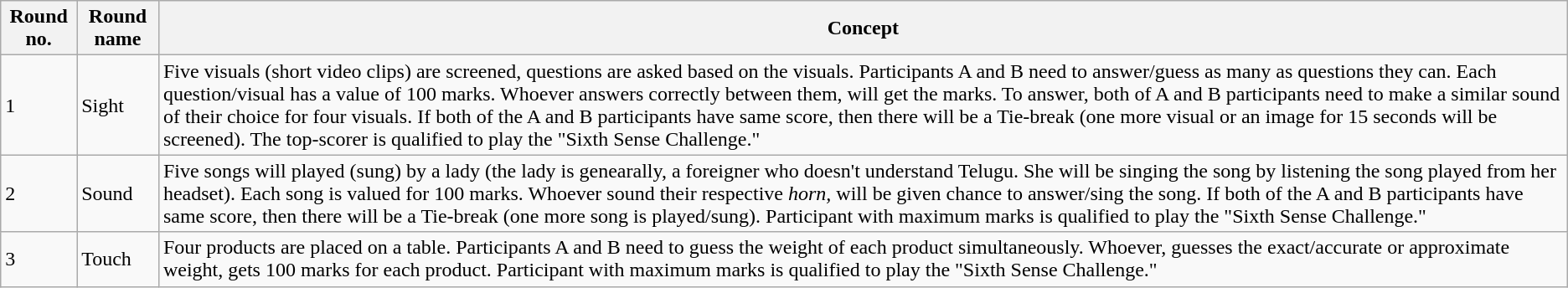<table class="wikitable sortable">
<tr>
<th>Round no.</th>
<th>Round name</th>
<th>Concept</th>
</tr>
<tr>
<td>1</td>
<td>Sight</td>
<td>Five visuals (short video clips) are screened, questions are asked based on the visuals. Participants A and B need to answer/guess as many as questions they can. Each question/visual has a value of 100 marks. Whoever answers correctly between them, will get the marks. To answer, both of A and B participants need to make a similar sound of their choice for four visuals. If both of the A and B participants have same score, then there will be a Tie-break (one more visual or an image for 15 seconds will be screened). The top-scorer is qualified to play the "Sixth Sense Challenge."</td>
</tr>
<tr>
<td>2</td>
<td>Sound</td>
<td>Five songs will played (sung) by a lady (the lady is genearally, a foreigner who doesn't understand Telugu. She will be singing the song by listening the song played from her headset). Each song is valued for 100 marks. Whoever sound their respective <em>horn,</em> will be given chance to answer/sing the song. If both of the A and B participants have same score, then there will be a Tie-break (one more song is played/sung). Participant with maximum marks is qualified to play the "Sixth Sense Challenge."</td>
</tr>
<tr>
<td>3</td>
<td>Touch</td>
<td>Four products are placed on a table. Participants A and B need to guess the weight of each product simultaneously. Whoever, guesses the exact/accurate or approximate weight, gets 100 marks for each product. Participant with maximum marks is qualified to play the "Sixth Sense Challenge."</td>
</tr>
</table>
